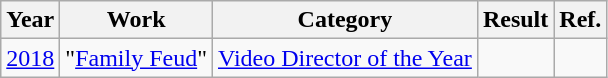<table class="wikitable">
<tr>
<th>Year</th>
<th>Work</th>
<th>Category</th>
<th>Result</th>
<th>Ref.</th>
</tr>
<tr>
<td><a href='#'>2018</a></td>
<td>"<a href='#'>Family Feud</a>"</td>
<td><a href='#'>Video Director of the Year</a></td>
<td></td>
<td></td>
</tr>
</table>
